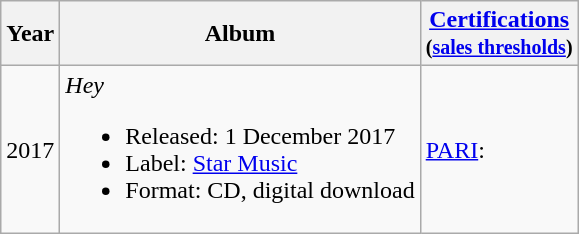<table class="wikitable">
<tr>
<th>Year</th>
<th>Album</th>
<th><a href='#'>Certifications</a><br><small>(<a href='#'>sales thresholds</a>)</small></th>
</tr>
<tr>
<td>2017</td>
<td><em>Hey</em><br><ul><li>Released: 1 December 2017</li><li>Label: <a href='#'>Star Music</a></li><li>Format: CD, digital download</li></ul></td>
<td><a href='#'>PARI</a>:</td>
</tr>
</table>
